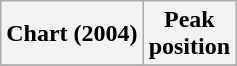<table class="wikitable sortable">
<tr>
<th scope="col">Chart (2004)</th>
<th scope="col">Peak<br>position</th>
</tr>
<tr>
</tr>
</table>
